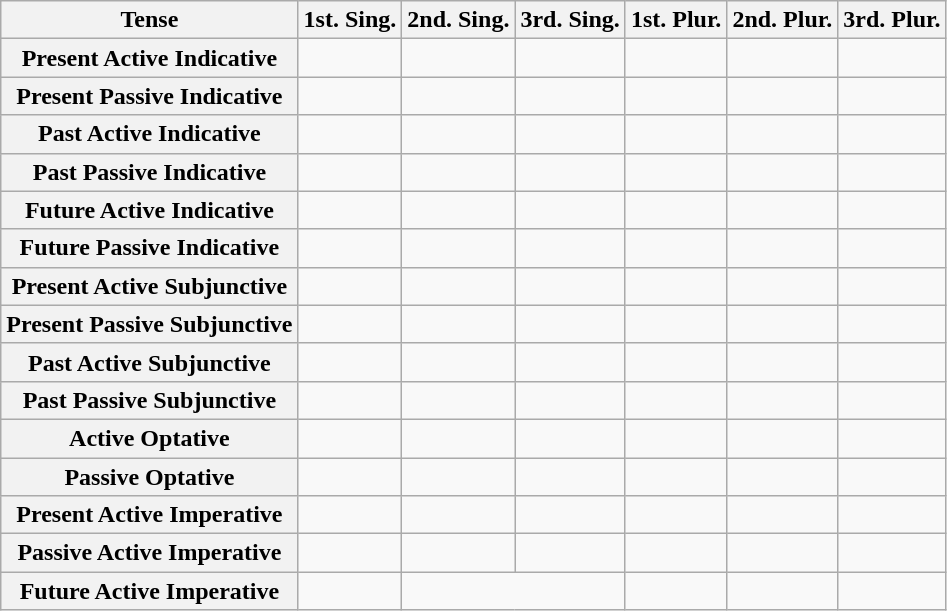<table class="wikitable">
<tr>
<th>Tense</th>
<th>1st. Sing.</th>
<th>2nd. Sing.</th>
<th>3rd. Sing.</th>
<th>1st. Plur.</th>
<th>2nd. Plur.</th>
<th>3rd. Plur.</th>
</tr>
<tr>
<th>Present Active Indicative</th>
<td></td>
<td></td>
<td></td>
<td></td>
<td></td>
<td></td>
</tr>
<tr>
<th>Present Passive Indicative</th>
<td></td>
<td></td>
<td></td>
<td></td>
<td></td>
<td></td>
</tr>
<tr>
<th>Past Active Indicative</th>
<td></td>
<td></td>
<td></td>
<td></td>
<td></td>
<td></td>
</tr>
<tr>
<th>Past Passive Indicative</th>
<td></td>
<td></td>
<td></td>
<td></td>
<td></td>
<td></td>
</tr>
<tr>
<th>Future Active Indicative</th>
<td></td>
<td></td>
<td></td>
<td></td>
<td></td>
<td></td>
</tr>
<tr>
<th>Future Passive Indicative</th>
<td></td>
<td></td>
<td></td>
<td></td>
<td></td>
<td></td>
</tr>
<tr>
<th>Present Active Subjunctive</th>
<td></td>
<td></td>
<td></td>
<td></td>
<td></td>
<td></td>
</tr>
<tr>
<th>Present Passive Subjunctive</th>
<td></td>
<td></td>
<td></td>
<td></td>
<td></td>
<td></td>
</tr>
<tr>
<th>Past Active Subjunctive</th>
<td></td>
<td></td>
<td></td>
<td></td>
<td></td>
<td></td>
</tr>
<tr>
<th>Past Passive Subjunctive</th>
<td></td>
<td></td>
<td></td>
<td></td>
<td></td>
<td></td>
</tr>
<tr>
<th>Active Optative</th>
<td></td>
<td></td>
<td></td>
<td></td>
<td></td>
<td></td>
</tr>
<tr>
<th>Passive Optative</th>
<td></td>
<td></td>
<td></td>
<td></td>
<td></td>
<td></td>
</tr>
<tr>
<th>Present Active Imperative</th>
<td></td>
<td></td>
<td></td>
<td></td>
<td></td>
<td></td>
</tr>
<tr>
<th>Passive Active Imperative</th>
<td></td>
<td></td>
<td></td>
<td></td>
<td></td>
<td></td>
</tr>
<tr>
<th>Future Active Imperative</th>
<td></td>
<td colspan=2></td>
<td></td>
<td></td>
<td></td>
</tr>
</table>
